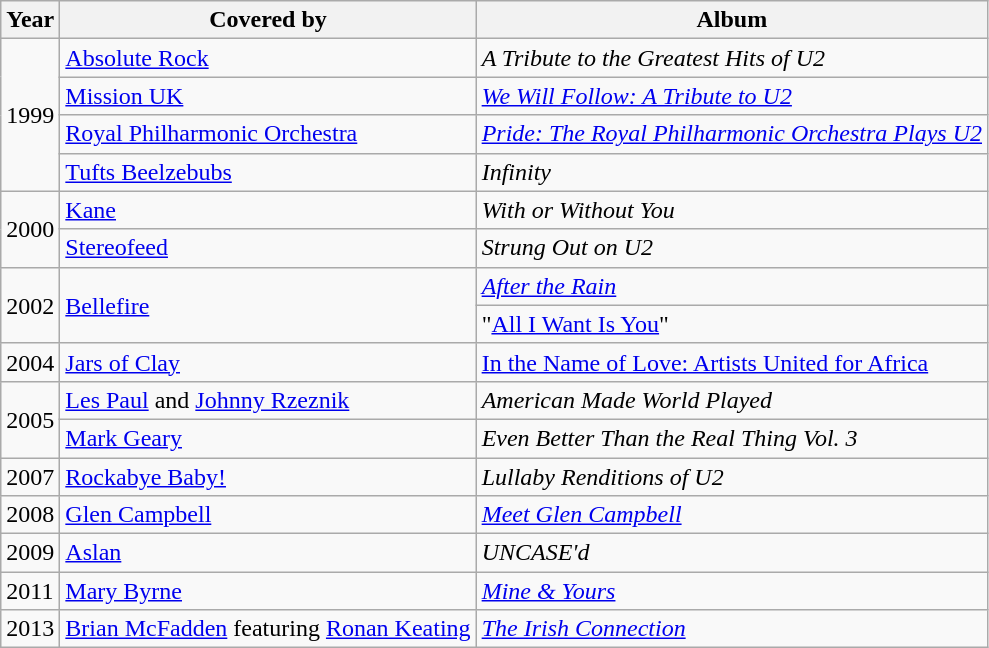<table class="wikitable">
<tr>
<th>Year</th>
<th>Covered by</th>
<th>Album</th>
</tr>
<tr>
<td rowspan="4">1999</td>
<td><a href='#'>Absolute Rock</a></td>
<td><em>A Tribute to the Greatest Hits of U2</em></td>
</tr>
<tr>
<td><a href='#'>Mission UK</a></td>
<td><em><a href='#'>We Will Follow: A Tribute to U2</a></em></td>
</tr>
<tr>
<td><a href='#'>Royal Philharmonic Orchestra</a></td>
<td><em><a href='#'>Pride: The Royal Philharmonic Orchestra Plays U2</a></em></td>
</tr>
<tr>
<td><a href='#'>Tufts Beelzebubs</a></td>
<td><em>Infinity</em></td>
</tr>
<tr>
<td rowspan="2">2000</td>
<td><a href='#'>Kane</a></td>
<td><em>With or Without You</em></td>
</tr>
<tr>
<td><a href='#'>Stereofeed</a></td>
<td><em>Strung Out on U2</em></td>
</tr>
<tr>
<td rowspan="2">2002</td>
<td rowspan="2"><a href='#'>Bellefire</a></td>
<td><em><a href='#'>After the Rain</a></em></td>
</tr>
<tr>
<td>"<a href='#'>All I Want Is You</a>"</td>
</tr>
<tr>
<td>2004</td>
<td><a href='#'>Jars of Clay</a></td>
<td><a href='#'>In the Name of Love: Artists United for Africa</a></td>
</tr>
<tr>
<td rowspan="2">2005</td>
<td><a href='#'>Les Paul</a> and <a href='#'>Johnny Rzeznik</a></td>
<td><em>American Made World Played</em></td>
</tr>
<tr>
<td><a href='#'>Mark Geary</a></td>
<td><em>Even Better Than the Real Thing Vol. 3</em></td>
</tr>
<tr>
<td>2007</td>
<td><a href='#'>Rockabye Baby!</a></td>
<td><em>Lullaby Renditions of U2</em></td>
</tr>
<tr>
<td>2008</td>
<td><a href='#'>Glen Campbell</a></td>
<td><em><a href='#'>Meet Glen Campbell</a></em></td>
</tr>
<tr>
<td rowspan="1">2009</td>
<td><a href='#'>Aslan</a></td>
<td><em>UNCASE'd</em></td>
</tr>
<tr>
<td>2011</td>
<td><a href='#'>Mary Byrne</a></td>
<td><em><a href='#'>Mine & Yours</a></em></td>
</tr>
<tr>
<td>2013</td>
<td><a href='#'>Brian McFadden</a> featuring <a href='#'>Ronan Keating</a></td>
<td><em><a href='#'>The Irish Connection</a></em></td>
</tr>
</table>
